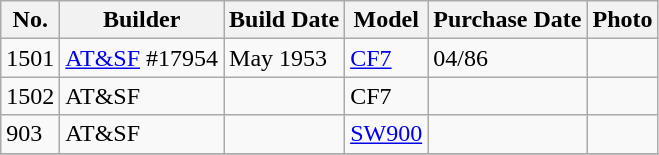<table class="wikitable">
<tr>
<th>No.</th>
<th>Builder</th>
<th>Build Date</th>
<th>Model</th>
<th>Purchase Date</th>
<th>Photo</th>
</tr>
<tr>
<td>1501</td>
<td><a href='#'>AT&SF</a> #17954</td>
<td>May 1953</td>
<td><a href='#'>CF7</a></td>
<td>04/86</td>
<td></td>
</tr>
<tr>
<td>1502</td>
<td>AT&SF</td>
<td></td>
<td>CF7</td>
<td></td>
<td> </td>
</tr>
<tr>
<td>903</td>
<td>AT&SF</td>
<td></td>
<td><a href='#'>SW900</a></td>
<td></td>
<td></td>
</tr>
<tr>
</tr>
</table>
